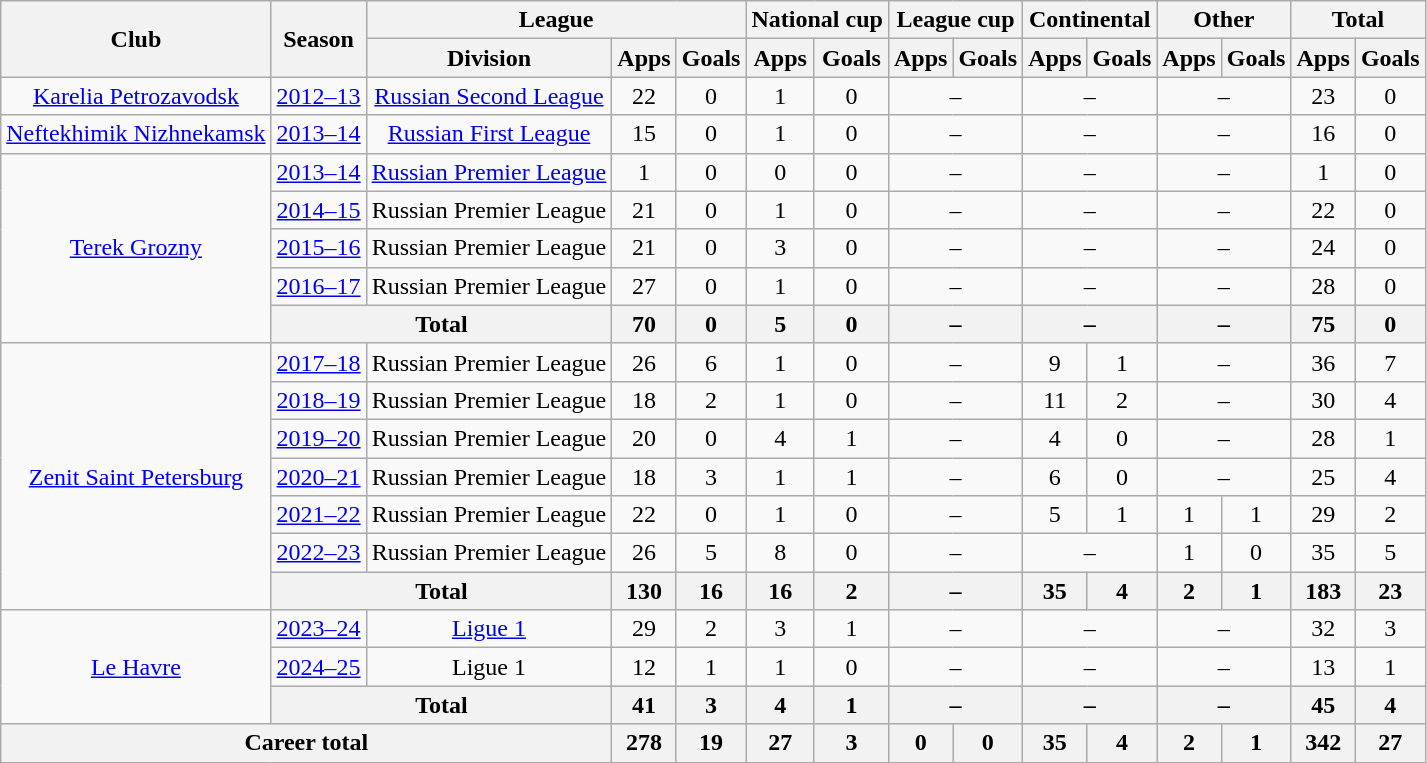<table class="wikitable" style="text-align: center;">
<tr>
<th rowspan="2">Club</th>
<th rowspan="2">Season</th>
<th colspan="3">League</th>
<th colspan="2">National cup</th>
<th colspan="2">League cup</th>
<th colspan="2">Continental</th>
<th colspan="2">Other</th>
<th colspan="2">Total</th>
</tr>
<tr>
<th>Division</th>
<th>Apps</th>
<th>Goals</th>
<th>Apps</th>
<th>Goals</th>
<th>Apps</th>
<th>Goals</th>
<th>Apps</th>
<th>Goals</th>
<th>Apps</th>
<th>Goals</th>
<th>Apps</th>
<th>Goals</th>
</tr>
<tr>
<td><a href='#'>Karelia Petrozavodsk</a></td>
<td><a href='#'>2012–13</a></td>
<td><a href='#'>Russian Second League</a></td>
<td>22</td>
<td>0</td>
<td>1</td>
<td>0</td>
<td colspan="2">–</td>
<td colspan="2">–</td>
<td colspan="2">–</td>
<td>23</td>
<td>0</td>
</tr>
<tr>
<td><a href='#'>Neftekhimik Nizhnekamsk</a></td>
<td><a href='#'>2013–14</a></td>
<td><a href='#'>Russian First League</a></td>
<td>15</td>
<td>0</td>
<td>1</td>
<td>0</td>
<td colspan="2">–</td>
<td colspan="2">–</td>
<td colspan="2">–</td>
<td>16</td>
<td>0</td>
</tr>
<tr>
<td rowspan="5"><a href='#'>Terek Grozny</a></td>
<td><a href='#'>2013–14</a></td>
<td><a href='#'>Russian Premier League</a></td>
<td>1</td>
<td>0</td>
<td>0</td>
<td>0</td>
<td colspan="2">–</td>
<td colspan="2">–</td>
<td colspan="2">–</td>
<td>1</td>
<td>0</td>
</tr>
<tr>
<td><a href='#'>2014–15</a></td>
<td>Russian Premier League</td>
<td>21</td>
<td>0</td>
<td>1</td>
<td>0</td>
<td colspan="2">–</td>
<td colspan="2">–</td>
<td colspan="2">–</td>
<td>22</td>
<td>0</td>
</tr>
<tr>
<td><a href='#'>2015–16</a></td>
<td>Russian Premier League</td>
<td>21</td>
<td>0</td>
<td>3</td>
<td>0</td>
<td colspan="2">–</td>
<td colspan="2">–</td>
<td colspan="2">–</td>
<td>24</td>
<td>0</td>
</tr>
<tr>
<td><a href='#'>2016–17</a></td>
<td>Russian Premier League</td>
<td>27</td>
<td>0</td>
<td>1</td>
<td>0</td>
<td colspan="2">–</td>
<td colspan="2">–</td>
<td colspan="2">–</td>
<td>28</td>
<td>0</td>
</tr>
<tr>
<th colspan="2">Total</th>
<th>70</th>
<th>0</th>
<th>5</th>
<th>0</th>
<th colspan="2">–</th>
<th colspan="2">–</th>
<th colspan="2">–</th>
<th>75</th>
<th>0</th>
</tr>
<tr>
<td rowspan="7"><a href='#'>Zenit Saint Petersburg</a></td>
<td><a href='#'>2017–18</a></td>
<td>Russian Premier League</td>
<td>26</td>
<td>6</td>
<td>1</td>
<td>0</td>
<td colspan="2">–</td>
<td>9</td>
<td>1</td>
<td colspan="2">–</td>
<td>36</td>
<td>7</td>
</tr>
<tr>
<td><a href='#'>2018–19</a></td>
<td>Russian Premier League</td>
<td>18</td>
<td>2</td>
<td>1</td>
<td>0</td>
<td colspan="2">–</td>
<td>11</td>
<td>2</td>
<td colspan="2">–</td>
<td>30</td>
<td>4</td>
</tr>
<tr>
<td><a href='#'>2019–20</a></td>
<td>Russian Premier League</td>
<td>20</td>
<td>0</td>
<td>4</td>
<td>1</td>
<td colspan="2">–</td>
<td>4</td>
<td>0</td>
<td colspan="2">–</td>
<td>28</td>
<td>1</td>
</tr>
<tr>
<td><a href='#'>2020–21</a></td>
<td>Russian Premier League</td>
<td>18</td>
<td>3</td>
<td>1</td>
<td>1</td>
<td colspan="2">–</td>
<td>6</td>
<td>0</td>
<td colspan="2">–</td>
<td>25</td>
<td>4</td>
</tr>
<tr>
<td><a href='#'>2021–22</a></td>
<td>Russian Premier League</td>
<td>22</td>
<td>0</td>
<td>1</td>
<td>0</td>
<td colspan="2">–</td>
<td>5</td>
<td>1</td>
<td>1</td>
<td>1</td>
<td>29</td>
<td>2</td>
</tr>
<tr>
<td><a href='#'>2022–23</a></td>
<td>Russian Premier League</td>
<td>26</td>
<td>5</td>
<td>8</td>
<td>0</td>
<td colspan="2">–</td>
<td colspan="2">–</td>
<td>1</td>
<td>0</td>
<td>35</td>
<td>5</td>
</tr>
<tr>
<th colspan="2">Total</th>
<th>130</th>
<th>16</th>
<th>16</th>
<th>2</th>
<th colspan="2">–</th>
<th>35</th>
<th>4</th>
<th>2</th>
<th>1</th>
<th>183</th>
<th>23</th>
</tr>
<tr>
<td rowspan="3"><a href='#'>Le Havre</a></td>
<td><a href='#'>2023–24</a></td>
<td><a href='#'>Ligue 1</a></td>
<td>29</td>
<td>2</td>
<td>3</td>
<td>1</td>
<td colspan="2">–</td>
<td colspan="2">–</td>
<td colspan="2">–</td>
<td>32</td>
<td>3</td>
</tr>
<tr>
<td><a href='#'>2024–25</a></td>
<td>Ligue 1</td>
<td>12</td>
<td>1</td>
<td>1</td>
<td>0</td>
<td colspan="2">–</td>
<td colspan="2">–</td>
<td colspan="2">–</td>
<td>13</td>
<td>1</td>
</tr>
<tr>
<th colspan="2">Total</th>
<th>41</th>
<th>3</th>
<th>4</th>
<th>1</th>
<th colspan="2">–</th>
<th colspan="2">–</th>
<th colspan="2">–</th>
<th>45</th>
<th>4</th>
</tr>
<tr>
<th colspan="3">Career total</th>
<th>278</th>
<th>19</th>
<th>27</th>
<th>3</th>
<th>0</th>
<th>0</th>
<th>35</th>
<th>4</th>
<th>2</th>
<th>1</th>
<th>342</th>
<th>27</th>
</tr>
</table>
